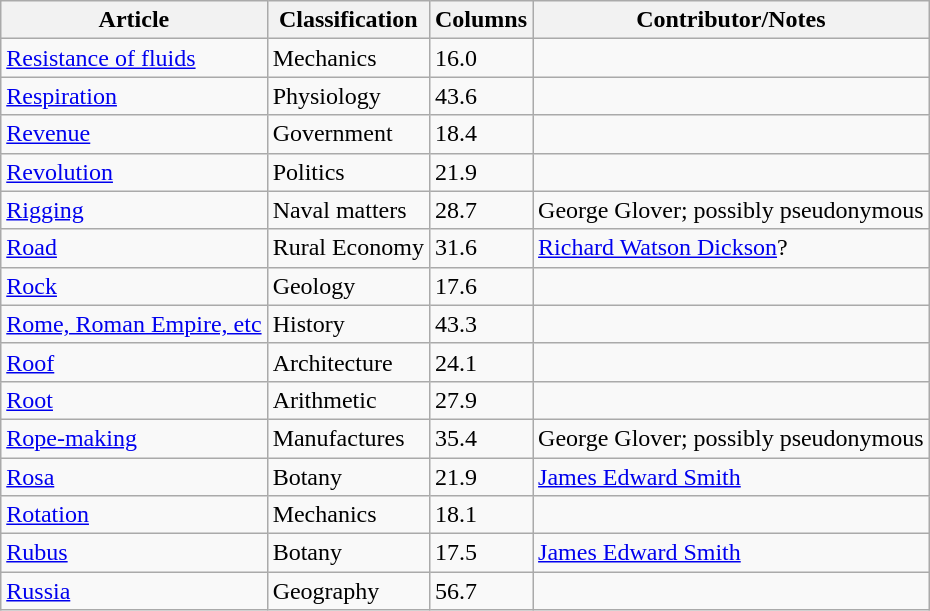<table class="wikitable">
<tr>
<th>Article</th>
<th>Classification</th>
<th>Columns</th>
<th>Contributor/Notes</th>
</tr>
<tr>
<td><a href='#'>Resistance of fluids</a></td>
<td>Mechanics</td>
<td>16.0</td>
<td></td>
</tr>
<tr>
<td><a href='#'>Respiration</a></td>
<td>Physiology</td>
<td>43.6</td>
<td></td>
</tr>
<tr>
<td><a href='#'>Revenue</a></td>
<td>Government</td>
<td>18.4</td>
<td></td>
</tr>
<tr>
<td><a href='#'>Revolution</a></td>
<td>Politics</td>
<td>21.9</td>
<td></td>
</tr>
<tr>
<td><a href='#'>Rigging</a></td>
<td>Naval matters</td>
<td>28.7</td>
<td>George Glover; possibly pseudonymous</td>
</tr>
<tr>
<td><a href='#'>Road</a></td>
<td>Rural Economy</td>
<td>31.6</td>
<td><a href='#'>Richard Watson Dickson</a>?</td>
</tr>
<tr>
<td><a href='#'>Rock</a></td>
<td>Geology</td>
<td>17.6</td>
<td></td>
</tr>
<tr>
<td><a href='#'>Rome, Roman Empire, etc</a></td>
<td>History</td>
<td>43.3</td>
<td></td>
</tr>
<tr>
<td><a href='#'>Roof</a></td>
<td>Architecture</td>
<td>24.1</td>
<td></td>
</tr>
<tr>
<td><a href='#'>Root</a></td>
<td>Arithmetic</td>
<td>27.9</td>
<td></td>
</tr>
<tr>
<td><a href='#'>Rope-making</a></td>
<td>Manufactures</td>
<td>35.4</td>
<td>George Glover; possibly pseudonymous</td>
</tr>
<tr>
<td><a href='#'>Rosa</a></td>
<td>Botany</td>
<td>21.9</td>
<td><a href='#'>James Edward Smith</a></td>
</tr>
<tr>
<td><a href='#'>Rotation</a></td>
<td>Mechanics</td>
<td>18.1</td>
<td></td>
</tr>
<tr>
<td><a href='#'>Rubus</a></td>
<td>Botany</td>
<td>17.5</td>
<td><a href='#'>James Edward Smith</a></td>
</tr>
<tr>
<td><a href='#'>Russia</a></td>
<td>Geography</td>
<td>56.7</td>
<td></td>
</tr>
</table>
